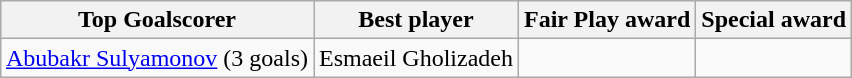<table class="wikitable" style="text-align: center; margin: 0 auto;">
<tr>
<th>Top Goalscorer</th>
<th>Best player</th>
<th>Fair Play award</th>
<th>Special award</th>
</tr>
<tr>
<td> <a href='#'>Abubakr Sulyamonov</a> (3 goals)</td>
<td> Esmaeil Gholizadeh</td>
<td></td>
<td></td>
</tr>
</table>
